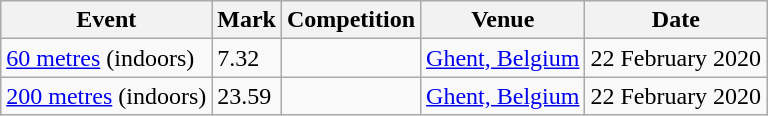<table class="wikitable">
<tr>
<th>Event</th>
<th>Mark</th>
<th>Competition</th>
<th>Venue</th>
<th>Date</th>
</tr>
<tr>
<td><a href='#'>60 metres</a> (indoors)</td>
<td>7.32</td>
<td></td>
<td><a href='#'>Ghent, Belgium</a></td>
<td>22 February 2020</td>
</tr>
<tr>
<td><a href='#'>200 metres</a> (indoors)</td>
<td>23.59</td>
<td></td>
<td><a href='#'>Ghent, Belgium</a></td>
<td>22 February 2020</td>
</tr>
</table>
